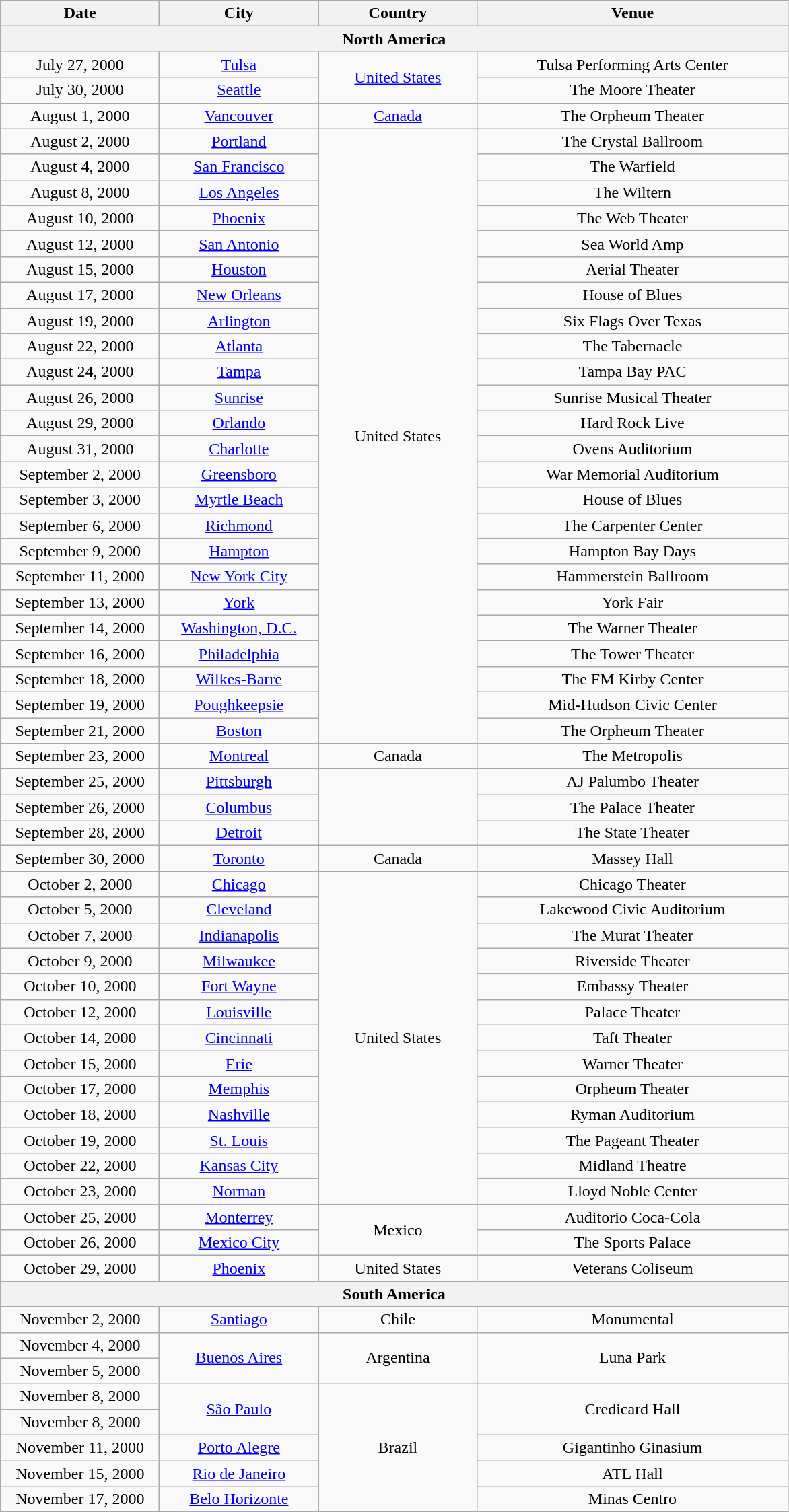<table class="wikitable" style="text-align:center;">
<tr>
<th style="width:150px;">Date</th>
<th style="width:150px;">City</th>
<th style="width:150px;">Country</th>
<th style="width:300px;">Venue</th>
</tr>
<tr>
<th colspan="4">North America</th>
</tr>
<tr>
<td>July 27, 2000</td>
<td><a href='#'>Tulsa</a></td>
<td rowspan="2"><a href='#'>United States</a></td>
<td>Tulsa Performing Arts Center</td>
</tr>
<tr>
<td>July 30, 2000</td>
<td><a href='#'>Seattle</a></td>
<td>The Moore Theater</td>
</tr>
<tr>
<td>August 1, 2000</td>
<td><a href='#'>Vancouver</a></td>
<td><a href='#'>Canada</a></td>
<td>The Orpheum Theater</td>
</tr>
<tr>
<td>August 2, 2000</td>
<td><a href='#'>Portland</a></td>
<td rowspan="24">United States</td>
<td>The Crystal Ballroom</td>
</tr>
<tr>
<td>August 4, 2000</td>
<td><a href='#'>San Francisco</a></td>
<td>The Warfield</td>
</tr>
<tr>
<td>August 8, 2000</td>
<td><a href='#'>Los Angeles</a></td>
<td>The Wiltern</td>
</tr>
<tr>
<td>August 10, 2000</td>
<td><a href='#'>Phoenix</a></td>
<td>The Web Theater</td>
</tr>
<tr>
<td>August 12, 2000</td>
<td><a href='#'>San Antonio</a></td>
<td>Sea World Amp</td>
</tr>
<tr>
<td>August 15, 2000</td>
<td><a href='#'>Houston</a></td>
<td>Aerial Theater</td>
</tr>
<tr>
<td>August 17, 2000</td>
<td><a href='#'>New Orleans</a></td>
<td>House of Blues</td>
</tr>
<tr>
<td>August 19, 2000</td>
<td><a href='#'>Arlington</a></td>
<td>Six Flags Over Texas</td>
</tr>
<tr>
<td>August 22, 2000</td>
<td><a href='#'>Atlanta</a></td>
<td>The Tabernacle</td>
</tr>
<tr>
<td>August 24, 2000</td>
<td><a href='#'>Tampa</a></td>
<td>Tampa Bay PAC</td>
</tr>
<tr>
<td>August 26, 2000</td>
<td><a href='#'>Sunrise</a></td>
<td>Sunrise Musical Theater</td>
</tr>
<tr>
<td>August 29, 2000</td>
<td><a href='#'>Orlando</a></td>
<td>Hard Rock Live</td>
</tr>
<tr>
<td>August 31, 2000</td>
<td><a href='#'>Charlotte</a></td>
<td>Ovens Auditorium</td>
</tr>
<tr>
<td>September 2, 2000</td>
<td><a href='#'>Greensboro</a></td>
<td>War Memorial Auditorium</td>
</tr>
<tr>
<td>September 3, 2000</td>
<td><a href='#'>Myrtle Beach</a></td>
<td>House of Blues</td>
</tr>
<tr>
<td>September 6, 2000</td>
<td><a href='#'>Richmond</a></td>
<td>The Carpenter Center</td>
</tr>
<tr>
<td>September 9, 2000</td>
<td><a href='#'>Hampton</a></td>
<td>Hampton Bay Days</td>
</tr>
<tr>
<td>September 11, 2000</td>
<td><a href='#'>New York City</a></td>
<td>Hammerstein Ballroom</td>
</tr>
<tr>
<td>September 13, 2000</td>
<td><a href='#'>York</a></td>
<td>York Fair</td>
</tr>
<tr>
<td>September 14, 2000</td>
<td><a href='#'>Washington, D.C.</a></td>
<td>The Warner Theater</td>
</tr>
<tr>
<td>September 16, 2000</td>
<td><a href='#'>Philadelphia</a></td>
<td>The Tower Theater</td>
</tr>
<tr>
<td>September 18, 2000</td>
<td><a href='#'>Wilkes-Barre</a></td>
<td>The FM Kirby Center</td>
</tr>
<tr>
<td>September 19, 2000</td>
<td><a href='#'>Poughkeepsie</a></td>
<td>Mid-Hudson Civic Center</td>
</tr>
<tr>
<td>September 21, 2000</td>
<td><a href='#'>Boston</a></td>
<td>The Orpheum Theater</td>
</tr>
<tr>
<td>September 23, 2000</td>
<td><a href='#'>Montreal</a></td>
<td>Canada</td>
<td>The Metropolis</td>
</tr>
<tr>
<td>September 25, 2000</td>
<td><a href='#'>Pittsburgh</a></td>
<td rowspan="3"></td>
<td>AJ Palumbo Theater</td>
</tr>
<tr>
<td>September 26, 2000</td>
<td><a href='#'>Columbus</a></td>
<td>The Palace Theater</td>
</tr>
<tr>
<td>September 28, 2000</td>
<td><a href='#'>Detroit</a></td>
<td>The State Theater</td>
</tr>
<tr>
<td>September 30, 2000</td>
<td><a href='#'>Toronto</a></td>
<td>Canada</td>
<td>Massey Hall</td>
</tr>
<tr>
<td>October 2, 2000</td>
<td><a href='#'>Chicago</a></td>
<td rowspan="13">United States</td>
<td>Chicago Theater</td>
</tr>
<tr>
<td>October 5, 2000</td>
<td><a href='#'>Cleveland</a></td>
<td>Lakewood Civic Auditorium</td>
</tr>
<tr>
<td>October 7, 2000</td>
<td><a href='#'>Indianapolis</a></td>
<td>The Murat Theater</td>
</tr>
<tr>
<td>October 9, 2000</td>
<td><a href='#'>Milwaukee</a></td>
<td>Riverside Theater</td>
</tr>
<tr>
<td>October 10, 2000</td>
<td><a href='#'>Fort Wayne</a></td>
<td>Embassy Theater</td>
</tr>
<tr>
<td>October 12, 2000</td>
<td><a href='#'>Louisville</a></td>
<td>Palace Theater</td>
</tr>
<tr>
<td>October 14, 2000</td>
<td><a href='#'>Cincinnati</a></td>
<td>Taft Theater</td>
</tr>
<tr>
<td>October 15, 2000</td>
<td><a href='#'>Erie</a></td>
<td>Warner Theater</td>
</tr>
<tr>
<td>October 17, 2000</td>
<td><a href='#'>Memphis</a></td>
<td>Orpheum Theater</td>
</tr>
<tr>
<td>October 18, 2000</td>
<td><a href='#'>Nashville</a></td>
<td>Ryman Auditorium</td>
</tr>
<tr>
<td>October 19, 2000</td>
<td><a href='#'>St. Louis</a></td>
<td>The Pageant Theater</td>
</tr>
<tr>
<td>October 22, 2000</td>
<td><a href='#'>Kansas City</a></td>
<td>Midland Theatre</td>
</tr>
<tr>
<td>October 23, 2000</td>
<td><a href='#'>Norman</a></td>
<td>Lloyd Noble Center</td>
</tr>
<tr>
<td>October 25, 2000</td>
<td><a href='#'>Monterrey</a></td>
<td rowspan="2">Mexico</td>
<td>Auditorio Coca-Cola</td>
</tr>
<tr>
<td>October 26, 2000</td>
<td><a href='#'>Mexico City</a></td>
<td>The Sports Palace</td>
</tr>
<tr>
<td>October 29, 2000</td>
<td><a href='#'>Phoenix</a></td>
<td>United States</td>
<td>Veterans Coliseum</td>
</tr>
<tr>
<th colspan="4">South America</th>
</tr>
<tr>
<td>November 2, 2000</td>
<td><a href='#'>Santiago</a></td>
<td>Chile</td>
<td>Monumental</td>
</tr>
<tr>
<td>November 4, 2000</td>
<td rowspan="2"><a href='#'>Buenos Aires</a></td>
<td rowspan="2">Argentina</td>
<td rowspan="2">Luna Park</td>
</tr>
<tr>
<td>November 5, 2000</td>
</tr>
<tr>
<td>November 8, 2000</td>
<td rowspan="2"><a href='#'>São Paulo</a></td>
<td rowspan="5">Brazil</td>
<td rowspan="2">Credicard Hall</td>
</tr>
<tr>
<td>November 8, 2000</td>
</tr>
<tr>
<td>November 11, 2000</td>
<td><a href='#'>Porto Alegre</a></td>
<td>Gigantinho Ginasium</td>
</tr>
<tr>
<td>November 15, 2000</td>
<td><a href='#'>Rio de Janeiro</a></td>
<td>ATL Hall</td>
</tr>
<tr>
<td>November 17, 2000</td>
<td><a href='#'>Belo Horizonte</a></td>
<td>Minas Centro</td>
</tr>
</table>
